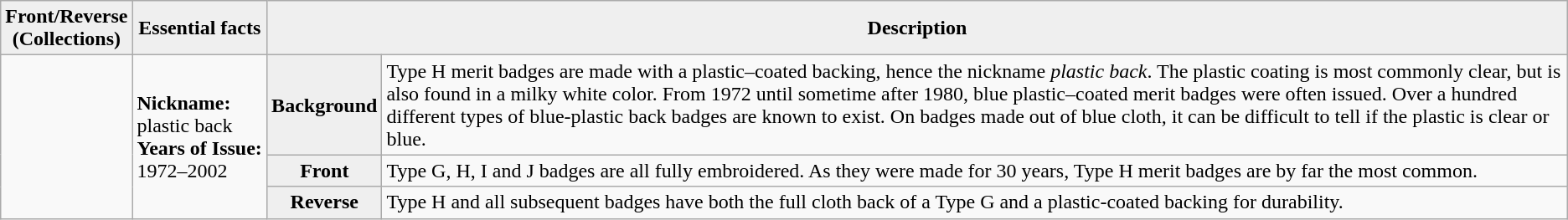<table class="wikitable">
<tr>
<th style="background:#efefef;">Front/Reverse<br>(Collections)</th>
<th style="background:#efefef;">Essential facts</th>
<th style="background:#efefef;" colspan=2>Description</th>
</tr>
<tr>
<td rowspan=3></td>
<td rowspan=3><strong>Nickname:</strong> plastic back <br> <strong>Years of Issue:</strong> <br>1972–2002</td>
<th style="background:#efefef;">Background</th>
<td>Type H merit badges are made with a plastic–coated backing, hence the nickname <em>plastic back</em>. The plastic coating is most commonly clear, but is also found in a milky white color. From 1972 until sometime after 1980, blue plastic–coated merit badges were often issued. Over a hundred different types of blue-plastic back badges are known to exist. On badges made out of blue cloth, it can be difficult to tell if the plastic is clear or blue.</td>
</tr>
<tr>
<th style="background:#efefef;">Front</th>
<td>Type G, H, I and J badges are all fully embroidered. As they were made for 30 years, Type H merit badges are by far the most common.</td>
</tr>
<tr>
<th style="background:#efefef;">Reverse</th>
<td>Type H and all subsequent badges have both the full cloth back of a Type G and a plastic-coated backing for durability.</td>
</tr>
</table>
